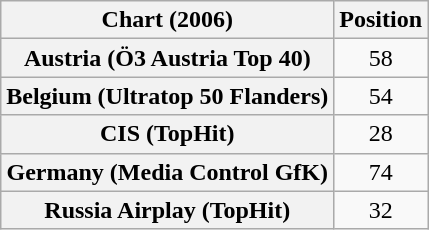<table class="wikitable sortable plainrowheaders" style="text-align:center">
<tr>
<th>Chart (2006)</th>
<th>Position</th>
</tr>
<tr>
<th scope="row">Austria (Ö3 Austria Top 40)</th>
<td>58</td>
</tr>
<tr>
<th scope="row">Belgium (Ultratop 50 Flanders)</th>
<td>54</td>
</tr>
<tr>
<th scope="row">CIS (TopHit)</th>
<td>28</td>
</tr>
<tr>
<th scope="row">Germany (Media Control GfK)</th>
<td>74</td>
</tr>
<tr>
<th scope="row">Russia Airplay (TopHit)</th>
<td>32</td>
</tr>
</table>
